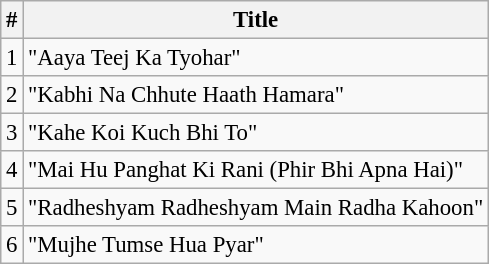<table class="wikitable" style="font-size:95%;">
<tr>
<th>#</th>
<th>Title</th>
</tr>
<tr>
<td>1</td>
<td>"Aaya Teej Ka Tyohar"</td>
</tr>
<tr>
<td>2</td>
<td>"Kabhi Na Chhute Haath Hamara"</td>
</tr>
<tr>
<td>3</td>
<td>"Kahe Koi Kuch Bhi To"</td>
</tr>
<tr>
<td>4</td>
<td>"Mai Hu Panghat Ki Rani (Phir Bhi Apna Hai)"</td>
</tr>
<tr>
<td>5</td>
<td>"Radheshyam Radheshyam Main Radha Kahoon"</td>
</tr>
<tr>
<td>6</td>
<td>"Mujhe Tumse Hua Pyar"</td>
</tr>
</table>
